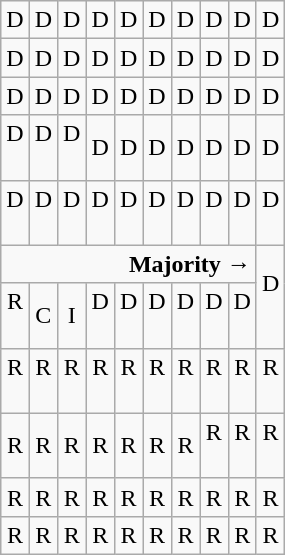<table class="wikitable"  style="text-align:center;">
<tr>
<td>D</td>
<td>D</td>
<td>D</td>
<td>D</td>
<td>D</td>
<td>D</td>
<td>D</td>
<td>D</td>
<td>D</td>
<td>D</td>
</tr>
<tr>
<td width=10% >D</td>
<td width=10% >D</td>
<td width=10% >D</td>
<td width=10% >D</td>
<td width=10% >D</td>
<td width=10% >D</td>
<td width=10% >D</td>
<td width=10% >D</td>
<td width=10% >D</td>
<td width=10% >D</td>
</tr>
<tr>
<td>D</td>
<td>D</td>
<td>D</td>
<td>D</td>
<td>D</td>
<td>D</td>
<td>D</td>
<td>D</td>
<td>D</td>
<td>D</td>
</tr>
<tr>
<td>D<br><br></td>
<td>D<br><br></td>
<td>D<br><br></td>
<td>D</td>
<td>D</td>
<td>D</td>
<td>D</td>
<td>D</td>
<td>D</td>
<td>D</td>
</tr>
<tr>
<td>D<br><br></td>
<td>D<br><br></td>
<td>D<br><br></td>
<td>D<br><br></td>
<td>D<br><br></td>
<td>D<br><br></td>
<td>D<br><br></td>
<td>D<br><br></td>
<td>D<br><br></td>
<td>D<br><br></td>
</tr>
<tr>
<td colspan="9" style="text-align:right;"><strong>Majority →</strong></td>
<td rowspan=2 >D<br><br></td>
</tr>
<tr>
<td>R<br><br></td>
<td>C</td>
<td>I</td>
<td>D<br><br></td>
<td>D<br><br></td>
<td>D<br><br></td>
<td>D<br><br></td>
<td>D<br><br></td>
<td>D<br><br></td>
</tr>
<tr>
<td>R<br><br></td>
<td>R<br><br></td>
<td>R<br><br></td>
<td>R<br><br></td>
<td>R<br><br></td>
<td>R<br><br></td>
<td>R<br><br></td>
<td>R<br><br></td>
<td>R<br><br></td>
<td>R<br><br></td>
</tr>
<tr>
<td>R</td>
<td>R</td>
<td>R</td>
<td>R</td>
<td>R</td>
<td>R</td>
<td>R</td>
<td>R<br><br></td>
<td>R<br><br></td>
<td>R<br><br></td>
</tr>
<tr>
<td>R</td>
<td>R</td>
<td>R</td>
<td>R</td>
<td>R</td>
<td>R</td>
<td>R</td>
<td>R</td>
<td>R</td>
<td>R</td>
</tr>
<tr>
<td>R</td>
<td>R</td>
<td>R</td>
<td>R</td>
<td>R</td>
<td>R</td>
<td>R</td>
<td>R</td>
<td>R</td>
<td>R</td>
</tr>
</table>
